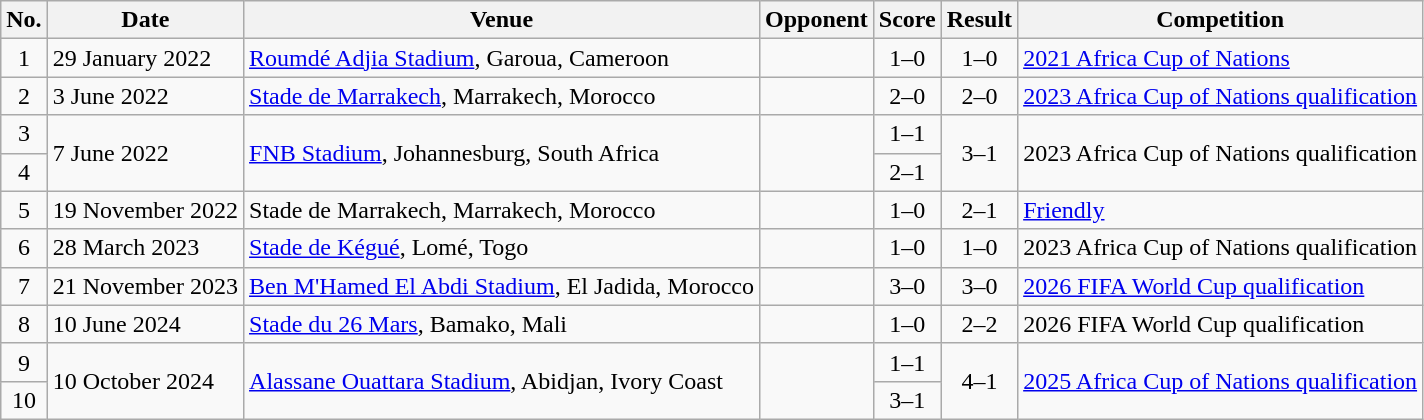<table class="wikitable sortable">
<tr>
<th>No.</th>
<th>Date</th>
<th>Venue</th>
<th>Opponent</th>
<th>Score</th>
<th>Result</th>
<th>Competition</th>
</tr>
<tr>
<td align="center">1</td>
<td>29 January 2022</td>
<td><a href='#'>Roumdé Adjia Stadium</a>, Garoua, Cameroon</td>
<td></td>
<td align="center">1–0</td>
<td align="center">1–0</td>
<td><a href='#'>2021 Africa Cup of Nations</a></td>
</tr>
<tr>
<td align="center">2</td>
<td>3 June 2022</td>
<td><a href='#'>Stade de Marrakech</a>, Marrakech, Morocco</td>
<td></td>
<td align="center">2–0</td>
<td align="center">2–0</td>
<td><a href='#'>2023 Africa Cup of Nations qualification</a></td>
</tr>
<tr>
<td align="center">3</td>
<td rowspan="2">7 June 2022</td>
<td rowspan="2"><a href='#'>FNB Stadium</a>, Johannesburg, South Africa</td>
<td rowspan="2"></td>
<td align="center">1–1</td>
<td rowspan="2" align="center">3–1</td>
<td rowspan="2">2023 Africa Cup of Nations qualification</td>
</tr>
<tr>
<td align="center">4</td>
<td align="center">2–1</td>
</tr>
<tr>
<td align="center">5</td>
<td>19 November 2022</td>
<td>Stade de Marrakech, Marrakech, Morocco</td>
<td></td>
<td align="center">1–0</td>
<td align="center">2–1</td>
<td><a href='#'>Friendly</a></td>
</tr>
<tr>
<td align="center">6</td>
<td>28 March 2023</td>
<td><a href='#'>Stade de Kégué</a>, Lomé, Togo</td>
<td></td>
<td align="center">1–0</td>
<td align="center">1–0</td>
<td>2023 Africa Cup of Nations qualification</td>
</tr>
<tr>
<td align="center">7</td>
<td>21 November 2023</td>
<td><a href='#'>Ben M'Hamed El Abdi Stadium</a>, El Jadida, Morocco</td>
<td></td>
<td align="center">3–0</td>
<td align="center">3–0</td>
<td><a href='#'>2026 FIFA World Cup qualification</a></td>
</tr>
<tr>
<td align="center">8</td>
<td>10 June 2024</td>
<td><a href='#'>Stade du 26 Mars</a>, Bamako, Mali</td>
<td></td>
<td align="center">1–0</td>
<td align="center">2–2</td>
<td>2026 FIFA World Cup qualification</td>
</tr>
<tr>
<td align="center">9</td>
<td rowspan="2">10 October 2024</td>
<td rowspan="2"><a href='#'>Alassane Ouattara Stadium</a>, Abidjan, Ivory Coast</td>
<td rowspan="2"></td>
<td align="center">1–1</td>
<td rowspan="2" align="center">4–1</td>
<td rowspan="2"><a href='#'>2025 Africa Cup of Nations qualification</a></td>
</tr>
<tr>
<td align="center">10</td>
<td align="center">3–1</td>
</tr>
</table>
